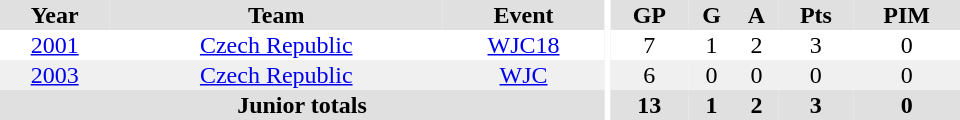<table border="0" cellpadding="1" cellspacing="0" ID="Table3" style="text-align:center; width:40em">
<tr ALIGN="center" bgcolor="#e0e0e0">
<th>Year</th>
<th>Team</th>
<th>Event</th>
<th rowspan="99" bgcolor="#ffffff"></th>
<th>GP</th>
<th>G</th>
<th>A</th>
<th>Pts</th>
<th>PIM</th>
</tr>
<tr>
<td><a href='#'>2001</a></td>
<td><a href='#'>Czech Republic</a></td>
<td><a href='#'>WJC18</a></td>
<td>7</td>
<td>1</td>
<td>2</td>
<td>3</td>
<td>0</td>
</tr>
<tr bgcolor="#f0f0f0">
<td><a href='#'>2003</a></td>
<td><a href='#'>Czech Republic</a></td>
<td><a href='#'>WJC</a></td>
<td>6</td>
<td>0</td>
<td>0</td>
<td>0</td>
<td>0</td>
</tr>
<tr bgcolor="#e0e0e0">
<th colspan="3">Junior totals</th>
<th>13</th>
<th>1</th>
<th>2</th>
<th>3</th>
<th>0</th>
</tr>
</table>
